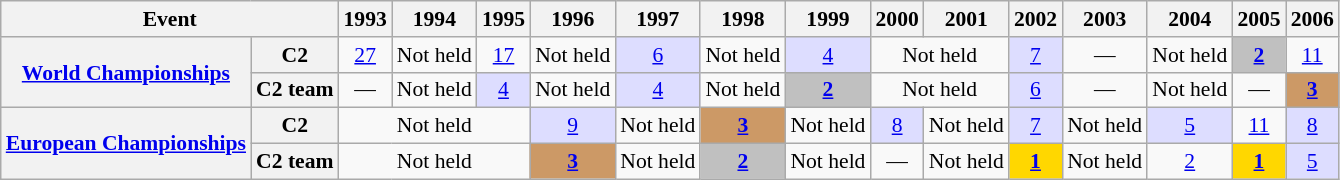<table class="wikitable plainrowheaders" style=font-size:90%>
<tr>
<th scope="col" colspan=2>Event</th>
<th scope="col">1993</th>
<th scope="col">1994</th>
<th scope="col">1995</th>
<th scope="col">1996</th>
<th scope="col">1997</th>
<th scope="col">1998</th>
<th scope="col">1999</th>
<th scope="col">2000</th>
<th scope="col">2001</th>
<th scope="col">2002</th>
<th scope="col">2003</th>
<th scope="col">2004</th>
<th scope="col">2005</th>
<th scope="col">2006</th>
</tr>
<tr style="text-align:center;">
<th scope="row" rowspan=2><a href='#'>World Championships</a></th>
<th scope="row">C2</th>
<td><a href='#'>27</a></td>
<td>Not held</td>
<td><a href='#'>17</a></td>
<td>Not held</td>
<td style="background:#ddf;"><a href='#'>6</a></td>
<td>Not held</td>
<td style="background:#ddf;"><a href='#'>4</a></td>
<td colspan=2>Not held</td>
<td style="background:#ddf;"><a href='#'>7</a></td>
<td>—</td>
<td>Not held</td>
<td style="background:silver;"><a href='#'><strong>2</strong></a></td>
<td><a href='#'>11</a></td>
</tr>
<tr style="text-align:center;">
<th scope="row">C2 team</th>
<td>—</td>
<td>Not held</td>
<td style="background:#ddf;"><a href='#'>4</a></td>
<td>Not held</td>
<td style="background:#ddf;"><a href='#'>4</a></td>
<td>Not held</td>
<td style="background:silver;"><a href='#'><strong>2</strong></a></td>
<td colspan=2>Not held</td>
<td style="background:#ddf;"><a href='#'>6</a></td>
<td>—</td>
<td>Not held</td>
<td>—</td>
<td style="background:#cc9966;"><a href='#'><strong>3</strong></a></td>
</tr>
<tr style="text-align:center;">
<th scope="row" rowspan=2><a href='#'>European Championships</a></th>
<th scope="row">C2</th>
<td colspan=3>Not held</td>
<td style="background:#ddf;"><a href='#'>9</a></td>
<td>Not held</td>
<td style="background:#cc9966;"><a href='#'><strong>3</strong></a></td>
<td>Not held</td>
<td style="background:#ddf;"><a href='#'>8</a></td>
<td>Not held</td>
<td style="background:#ddf;"><a href='#'>7</a></td>
<td>Not held</td>
<td style="background:#ddf;"><a href='#'>5</a></td>
<td><a href='#'>11</a></td>
<td style="background:#ddf;"><a href='#'>8</a></td>
</tr>
<tr style="text-align:center;">
<th scope="row">C2 team</th>
<td colspan=3>Not held</td>
<td style="background:#cc9966;"><a href='#'><strong>3</strong></a></td>
<td>Not held</td>
<td style="background:silver;"><a href='#'><strong>2</strong></a></td>
<td>Not held</td>
<td>—</td>
<td>Not held</td>
<td style="background:gold;"><a href='#'><strong>1</strong></a></td>
<td>Not held</td>
<td><a href='#'>2</a></td>
<td style="background:gold;"><a href='#'><strong>1</strong></a></td>
<td style="background:#ddf;"><a href='#'>5</a></td>
</tr>
</table>
